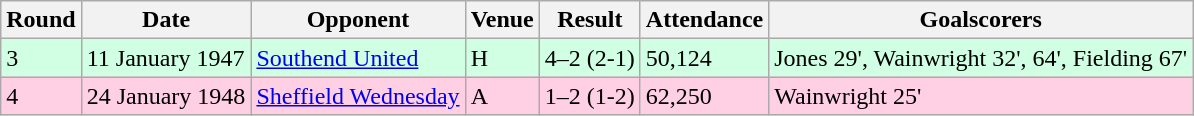<table class="wikitable">
<tr>
<th>Round</th>
<th>Date</th>
<th>Opponent</th>
<th>Venue</th>
<th>Result</th>
<th>Attendance</th>
<th>Goalscorers</th>
</tr>
<tr style="background-color: #d0ffe3;">
<td>3</td>
<td>11 January 1947</td>
<td><a href='#'>Southend United</a></td>
<td>H</td>
<td>4–2 (2-1)</td>
<td>50,124</td>
<td>Jones 29', Wainwright 32', 64', Fielding 67'</td>
</tr>
<tr style="background-color: #ffd0e3;">
<td>4</td>
<td>24 January 1948</td>
<td><a href='#'>Sheffield Wednesday</a></td>
<td>A</td>
<td>1–2 (1-2)</td>
<td>62,250</td>
<td>Wainwright 25'</td>
</tr>
</table>
